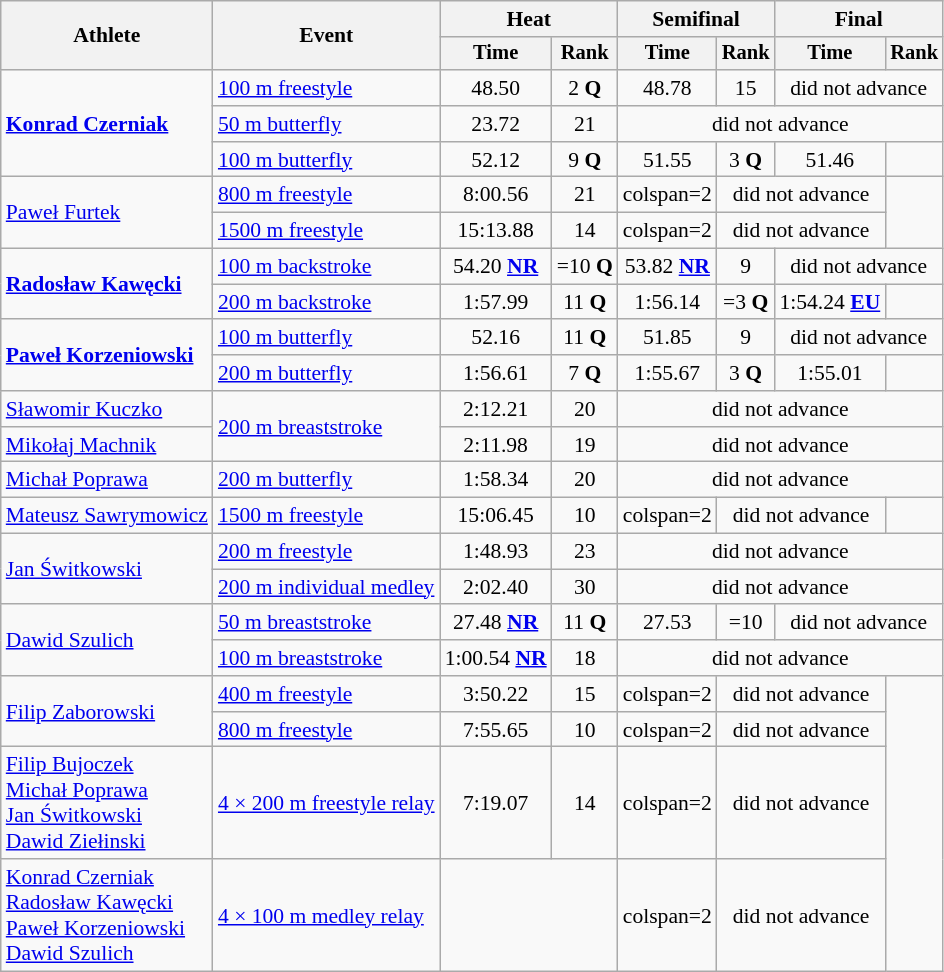<table class=wikitable style="font-size:90%">
<tr>
<th rowspan="2">Athlete</th>
<th rowspan="2">Event</th>
<th colspan="2">Heat</th>
<th colspan="2">Semifinal</th>
<th colspan="2">Final</th>
</tr>
<tr style="font-size:95%">
<th>Time</th>
<th>Rank</th>
<th>Time</th>
<th>Rank</th>
<th>Time</th>
<th>Rank</th>
</tr>
<tr align=center>
<td align=left rowspan=3><strong><a href='#'>Konrad Czerniak</a></strong></td>
<td align=left><a href='#'>100 m freestyle</a></td>
<td>48.50</td>
<td>2 <strong>Q</strong></td>
<td>48.78</td>
<td>15</td>
<td colspan=2>did not advance</td>
</tr>
<tr align=center>
<td align=left><a href='#'>50 m butterfly</a></td>
<td>23.72</td>
<td>21</td>
<td colspan=4>did not advance</td>
</tr>
<tr align=center>
<td align=left><a href='#'>100 m butterfly</a></td>
<td>52.12</td>
<td>9 <strong>Q</strong></td>
<td>51.55</td>
<td>3 <strong>Q</strong></td>
<td>51.46</td>
<td></td>
</tr>
<tr align=center>
<td align=left rowspan=2><a href='#'>Paweł Furtek</a></td>
<td align=left><a href='#'>800 m freestyle</a></td>
<td>8:00.56</td>
<td>21</td>
<td>colspan=2 </td>
<td colspan=2>did not advance</td>
</tr>
<tr align=center>
<td align=left><a href='#'>1500 m freestyle</a></td>
<td>15:13.88</td>
<td>14</td>
<td>colspan=2 </td>
<td colspan=2>did not advance</td>
</tr>
<tr align=center>
<td align=left rowspan=2><strong><a href='#'>Radosław Kawęcki</a></strong></td>
<td align=left><a href='#'>100 m backstroke</a></td>
<td>54.20 <strong><a href='#'>NR</a></strong></td>
<td>=10 <strong>Q</strong></td>
<td>53.82 <strong><a href='#'>NR</a></strong></td>
<td>9</td>
<td colspan=2>did not advance</td>
</tr>
<tr align=center>
<td align=left><a href='#'>200 m backstroke</a></td>
<td>1:57.99</td>
<td>11 <strong>Q</strong></td>
<td>1:56.14</td>
<td>=3 <strong>Q</strong></td>
<td>1:54.24 <strong><a href='#'>EU</a></strong></td>
<td></td>
</tr>
<tr align=center>
<td align=left rowspan=2><strong><a href='#'>Paweł Korzeniowski</a></strong></td>
<td align=left><a href='#'>100 m butterfly</a></td>
<td>52.16</td>
<td>11 <strong>Q</strong></td>
<td>51.85</td>
<td>9</td>
<td colspan=2>did not advance</td>
</tr>
<tr align=center>
<td align=left><a href='#'>200 m butterfly</a></td>
<td>1:56.61</td>
<td>7 <strong>Q</strong></td>
<td>1:55.67</td>
<td>3 <strong>Q</strong></td>
<td>1:55.01</td>
<td></td>
</tr>
<tr align=center>
<td align=left><a href='#'>Sławomir Kuczko</a></td>
<td align=left rowspan=2><a href='#'>200 m breaststroke</a></td>
<td>2:12.21</td>
<td>20</td>
<td colspan=4>did not advance</td>
</tr>
<tr align=center>
<td align=left><a href='#'>Mikołaj Machnik</a></td>
<td>2:11.98</td>
<td>19</td>
<td colspan=4>did not advance</td>
</tr>
<tr align=center>
<td align=left><a href='#'>Michał Poprawa</a></td>
<td align=left><a href='#'>200 m butterfly</a></td>
<td>1:58.34</td>
<td>20</td>
<td colspan=4>did not advance</td>
</tr>
<tr align=center>
<td align=left><a href='#'>Mateusz Sawrymowicz</a></td>
<td align=left><a href='#'>1500 m freestyle</a></td>
<td>15:06.45</td>
<td>10</td>
<td>colspan=2 </td>
<td colspan=2>did not advance</td>
</tr>
<tr align=center>
<td align=left rowspan=2><a href='#'>Jan Świtkowski</a></td>
<td align=left><a href='#'>200 m freestyle</a></td>
<td>1:48.93</td>
<td>23</td>
<td colspan=4>did not advance</td>
</tr>
<tr align=center>
<td align=left><a href='#'>200 m individual medley</a></td>
<td>2:02.40</td>
<td>30</td>
<td colspan=4>did not advance</td>
</tr>
<tr align=center>
<td align=left rowspan=2><a href='#'>Dawid Szulich</a></td>
<td align=left><a href='#'>50 m breaststroke</a></td>
<td>27.48 <strong><a href='#'>NR</a></strong></td>
<td>11 <strong>Q</strong></td>
<td>27.53</td>
<td>=10</td>
<td colspan=2>did not advance</td>
</tr>
<tr align=center>
<td align=left><a href='#'>100 m breaststroke</a></td>
<td>1:00.54 <strong><a href='#'>NR</a></strong></td>
<td>18</td>
<td colspan=4>did not advance</td>
</tr>
<tr align=center>
<td align=left rowspan=2><a href='#'>Filip Zaborowski</a></td>
<td align=left><a href='#'>400 m freestyle</a></td>
<td>3:50.22</td>
<td>15</td>
<td>colspan=2 </td>
<td colspan=2>did not advance</td>
</tr>
<tr align=center>
<td align=left><a href='#'>800 m freestyle</a></td>
<td>7:55.65</td>
<td>10</td>
<td>colspan=2 </td>
<td colspan=2>did not advance</td>
</tr>
<tr align=center>
<td align=left><a href='#'>Filip Bujoczek</a><br><a href='#'>Michał Poprawa</a><br><a href='#'>Jan Świtkowski</a><br><a href='#'>Dawid Ziełinski</a></td>
<td align=left><a href='#'>4 × 200 m freestyle relay</a></td>
<td>7:19.07</td>
<td>14</td>
<td>colspan=2 </td>
<td colspan=2>did not advance</td>
</tr>
<tr align=center>
<td align=left><a href='#'>Konrad Czerniak</a><br><a href='#'>Radosław Kawęcki</a><br><a href='#'>Paweł Korzeniowski</a><br><a href='#'>Dawid Szulich</a></td>
<td align=left><a href='#'>4 × 100 m medley relay</a></td>
<td colspan=2></td>
<td>colspan=2 </td>
<td colspan=2>did not advance</td>
</tr>
</table>
